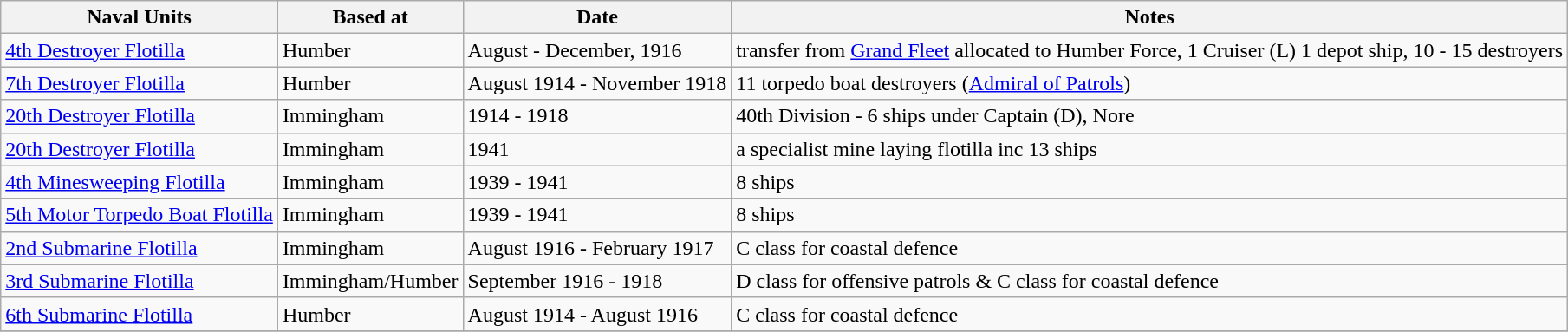<table class="wikitable sortable">
<tr>
<th>Naval Units</th>
<th>Based at</th>
<th>Date</th>
<th>Notes</th>
</tr>
<tr>
<td><a href='#'>4th Destroyer Flotilla</a></td>
<td>Humber</td>
<td>August - December, 1916</td>
<td>transfer from <a href='#'>Grand Fleet</a> allocated to Humber Force, 1 Cruiser (L) 1 depot ship, 10 - 15 destroyers</td>
</tr>
<tr>
<td><a href='#'>7th Destroyer Flotilla</a></td>
<td>Humber</td>
<td>August 1914 - November 1918</td>
<td>11 torpedo boat destroyers (<a href='#'>Admiral of Patrols</a>)</td>
</tr>
<tr>
<td><a href='#'>20th Destroyer Flotilla</a></td>
<td>Immingham</td>
<td>1914 - 1918</td>
<td>40th Division - 6 ships under Captain (D), Nore</td>
</tr>
<tr>
<td><a href='#'>20th Destroyer Flotilla</a></td>
<td>Immingham</td>
<td>1941</td>
<td>a specialist mine laying flotilla inc 13 ships</td>
</tr>
<tr>
<td><a href='#'>4th Minesweeping Flotilla</a></td>
<td>Immingham</td>
<td>1939 - 1941</td>
<td>8 ships</td>
</tr>
<tr>
<td><a href='#'>5th Motor Torpedo Boat Flotilla</a></td>
<td>Immingham</td>
<td>1939 - 1941</td>
<td>8 ships</td>
</tr>
<tr>
<td><a href='#'>2nd Submarine Flotilla</a></td>
<td>Immingham</td>
<td>August 1916 - February 1917</td>
<td>C class for coastal defence</td>
</tr>
<tr>
<td><a href='#'>3rd Submarine Flotilla</a></td>
<td>Immingham/Humber</td>
<td>September 1916 - 1918</td>
<td>D class for offensive patrols & C class for coastal defence</td>
</tr>
<tr>
<td><a href='#'>6th Submarine Flotilla</a></td>
<td>Humber</td>
<td>August 1914 - August 1916</td>
<td>C class for coastal defence</td>
</tr>
<tr>
</tr>
</table>
